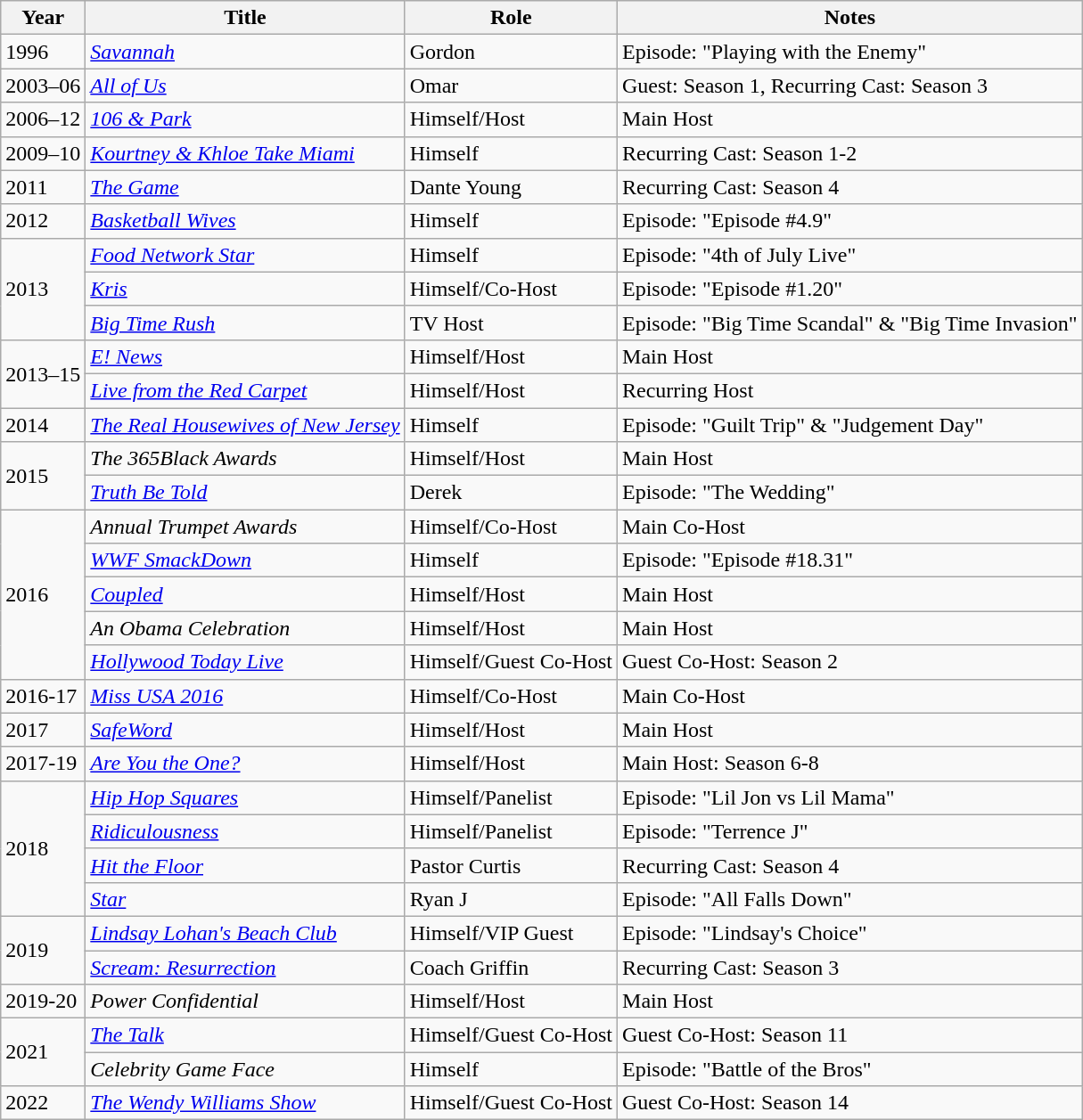<table class="wikitable">
<tr>
<th>Year</th>
<th>Title</th>
<th>Role</th>
<th>Notes</th>
</tr>
<tr>
<td>1996</td>
<td><em><a href='#'>Savannah</a></em></td>
<td>Gordon</td>
<td>Episode: "Playing with the Enemy"</td>
</tr>
<tr>
<td>2003–06</td>
<td><em><a href='#'>All of Us</a></em></td>
<td>Omar</td>
<td>Guest: Season 1, Recurring Cast: Season 3</td>
</tr>
<tr>
<td>2006–12</td>
<td><em><a href='#'>106 & Park</a></em></td>
<td>Himself/Host</td>
<td>Main Host</td>
</tr>
<tr>
<td>2009–10</td>
<td><em><a href='#'>Kourtney & Khloe Take Miami</a></em></td>
<td>Himself</td>
<td>Recurring Cast: Season 1-2</td>
</tr>
<tr>
<td>2011</td>
<td><em><a href='#'>The Game</a></em></td>
<td>Dante Young</td>
<td>Recurring Cast: Season 4</td>
</tr>
<tr>
<td>2012</td>
<td><em><a href='#'>Basketball Wives</a></em></td>
<td>Himself</td>
<td>Episode: "Episode #4.9"</td>
</tr>
<tr>
<td rowspan="3">2013</td>
<td><em><a href='#'>Food Network Star</a></em></td>
<td>Himself</td>
<td>Episode: "4th of July Live"</td>
</tr>
<tr>
<td><em><a href='#'>Kris</a></em></td>
<td>Himself/Co-Host</td>
<td>Episode: "Episode #1.20"</td>
</tr>
<tr>
<td><em><a href='#'>Big Time Rush</a></em></td>
<td>TV Host</td>
<td>Episode: "Big Time Scandal" & "Big Time Invasion"</td>
</tr>
<tr>
<td rowspan="2">2013–15</td>
<td><em><a href='#'>E! News</a></em></td>
<td>Himself/Host</td>
<td>Main Host</td>
</tr>
<tr>
<td><em><a href='#'>Live from the Red Carpet</a></em></td>
<td>Himself/Host</td>
<td>Recurring Host</td>
</tr>
<tr>
<td>2014</td>
<td><em><a href='#'>The Real Housewives of New Jersey</a></em></td>
<td>Himself</td>
<td>Episode: "Guilt Trip" & "Judgement Day"</td>
</tr>
<tr>
<td rowspan="2">2015</td>
<td><em>The 365Black Awards</em></td>
<td>Himself/Host</td>
<td>Main Host</td>
</tr>
<tr>
<td><em><a href='#'>Truth Be Told</a></em></td>
<td>Derek</td>
<td>Episode: "The Wedding"</td>
</tr>
<tr>
<td rowspan="5">2016</td>
<td><em>Annual Trumpet Awards</em></td>
<td>Himself/Co-Host</td>
<td>Main Co-Host</td>
</tr>
<tr>
<td><em><a href='#'>WWF SmackDown</a></em></td>
<td>Himself</td>
<td>Episode: "Episode #18.31"</td>
</tr>
<tr>
<td><em><a href='#'>Coupled</a></em></td>
<td>Himself/Host</td>
<td>Main Host</td>
</tr>
<tr>
<td><em>An Obama Celebration</em></td>
<td>Himself/Host</td>
<td>Main Host</td>
</tr>
<tr>
<td><em><a href='#'>Hollywood Today Live</a></em></td>
<td>Himself/Guest Co-Host</td>
<td>Guest Co-Host: Season 2</td>
</tr>
<tr>
<td>2016-17</td>
<td><em><a href='#'>Miss USA 2016</a></em></td>
<td>Himself/Co-Host</td>
<td>Main Co-Host</td>
</tr>
<tr>
<td>2017</td>
<td><em><a href='#'>SafeWord</a></em></td>
<td>Himself/Host</td>
<td>Main Host</td>
</tr>
<tr>
<td>2017-19</td>
<td><em><a href='#'>Are You the One?</a></em></td>
<td>Himself/Host</td>
<td>Main Host: Season 6-8</td>
</tr>
<tr>
<td rowspan="4">2018</td>
<td><em><a href='#'>Hip Hop Squares</a></em></td>
<td>Himself/Panelist</td>
<td>Episode: "Lil Jon vs Lil Mama"</td>
</tr>
<tr>
<td><em><a href='#'>Ridiculousness</a></em></td>
<td>Himself/Panelist</td>
<td>Episode: "Terrence J"</td>
</tr>
<tr>
<td><em><a href='#'>Hit the Floor</a></em></td>
<td>Pastor Curtis</td>
<td>Recurring Cast: Season 4</td>
</tr>
<tr>
<td><em><a href='#'>Star</a></em></td>
<td>Ryan J</td>
<td>Episode: "All Falls Down"</td>
</tr>
<tr>
<td rowspan="2">2019</td>
<td><em><a href='#'>Lindsay Lohan's Beach Club</a></em></td>
<td>Himself/VIP Guest</td>
<td>Episode: "Lindsay's Choice"</td>
</tr>
<tr>
<td><em><a href='#'>Scream: Resurrection</a></em></td>
<td>Coach Griffin</td>
<td>Recurring Cast: Season 3</td>
</tr>
<tr>
<td>2019-20</td>
<td><em>Power Confidential</em></td>
<td>Himself/Host</td>
<td>Main Host</td>
</tr>
<tr>
<td rowspan="2">2021</td>
<td><em><a href='#'>The Talk</a></em></td>
<td>Himself/Guest Co-Host</td>
<td>Guest Co-Host: Season 11</td>
</tr>
<tr>
<td><em>Celebrity Game Face</em></td>
<td>Himself</td>
<td>Episode: "Battle of the Bros"</td>
</tr>
<tr>
<td>2022</td>
<td><em><a href='#'>The Wendy Williams Show</a></em></td>
<td>Himself/Guest Co-Host</td>
<td>Guest Co-Host: Season 14</td>
</tr>
</table>
